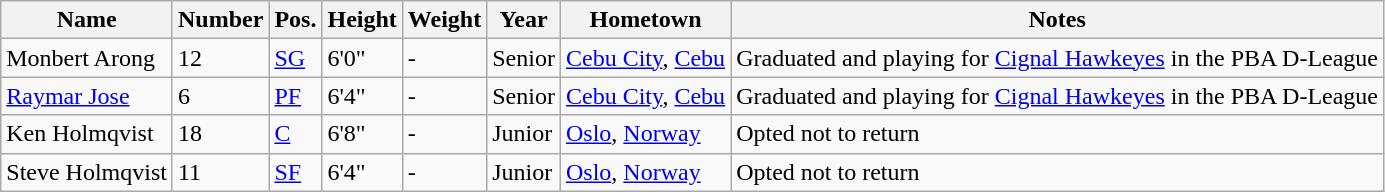<table class="wikitable sortable" border="1">
<tr>
<th>Name</th>
<th>Number</th>
<th>Pos.</th>
<th>Height</th>
<th>Weight</th>
<th>Year</th>
<th>Hometown</th>
<th class="unsortable">Notes</th>
</tr>
<tr>
<td sortname>Monbert Arong</td>
<td>12</td>
<td><a href='#'>SG</a></td>
<td>6'0"</td>
<td>-</td>
<td>Senior</td>
<td><a href='#'>Cebu City</a>, <a href='#'>Cebu</a></td>
<td>Graduated and playing for <a href='#'>Cignal Hawkeyes</a> in the PBA D-League</td>
</tr>
<tr>
<td sortname><a href='#'>Raymar Jose</a></td>
<td>6</td>
<td><a href='#'>PF</a></td>
<td>6'4"</td>
<td>-</td>
<td>Senior</td>
<td><a href='#'>Cebu City</a>, <a href='#'>Cebu</a></td>
<td>Graduated and playing for <a href='#'>Cignal Hawkeyes</a> in the PBA D-League</td>
</tr>
<tr>
<td sortname>Ken Holmqvist</td>
<td>18</td>
<td><a href='#'>C</a></td>
<td>6'8"</td>
<td>-</td>
<td>Junior</td>
<td><a href='#'>Oslo</a>, <a href='#'>Norway</a></td>
<td>Opted not to return</td>
</tr>
<tr>
<td sortname>Steve Holmqvist</td>
<td>11</td>
<td><a href='#'>SF</a></td>
<td>6'4"</td>
<td>-</td>
<td>Junior</td>
<td><a href='#'>Oslo</a>, <a href='#'>Norway</a></td>
<td>Opted not to return</td>
</tr>
</table>
